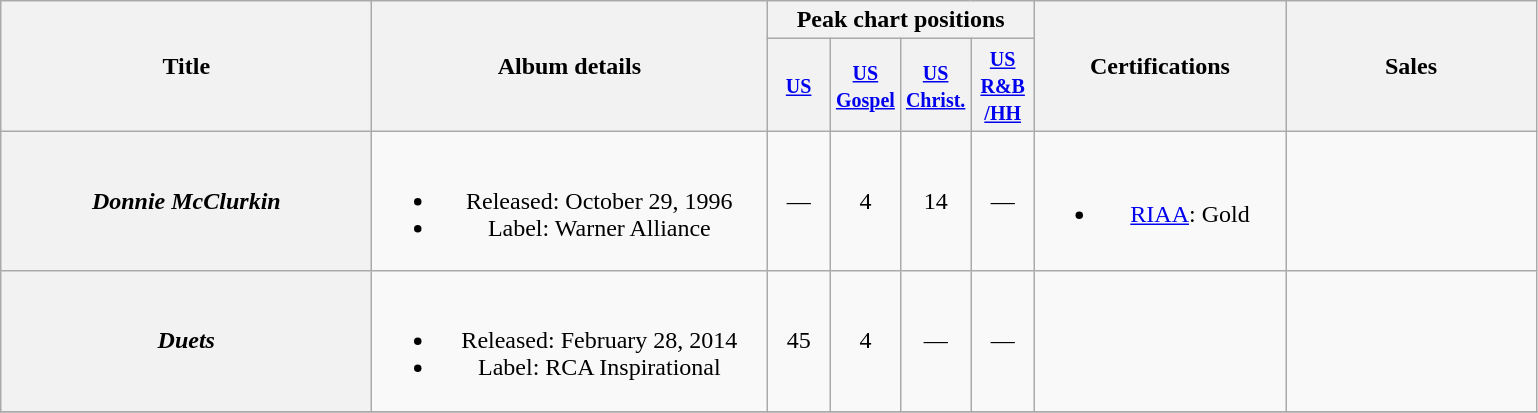<table class="wikitable plainrowheaders" style="text-align:center;" border="1">
<tr>
<th scope="col" rowspan="2" style="width:15em;">Title</th>
<th scope="col" rowspan="2" style="width:16em;">Album details</th>
<th scope="col" colspan="4">Peak chart positions</th>
<th scope="col" rowspan="2" style="width:10em;">Certifications</th>
<th scope="col" rowspan="2" style="width:10em;">Sales</th>
</tr>
<tr>
<th style="width:35px;"><small><a href='#'>US</a></small><br></th>
<th style="width:35px;"><small><a href='#'>US Gospel</a></small><br></th>
<th style="width:35px;"><small><a href='#'>US Christ.</a></small><br></th>
<th style="width:35px;"><small><a href='#'>US<br>R&B<br>/HH</a></small><br></th>
</tr>
<tr>
<th scope="row"><em>Donnie McClurkin</em></th>
<td><br><ul><li>Released: October 29, 1996</li><li>Label: Warner Alliance</li></ul></td>
<td>—</td>
<td>4</td>
<td>14</td>
<td>—</td>
<td><br><ul><li><a href='#'>RIAA</a>: Gold</li></ul></td>
<td></td>
</tr>
<tr>
<th scope="row"><em>Duets</em></th>
<td><br><ul><li>Released: February 28, 2014</li><li>Label: RCA Inspirational</li></ul></td>
<td>45</td>
<td>4</td>
<td>—</td>
<td>—</td>
<td></td>
<td></td>
</tr>
<tr>
</tr>
</table>
